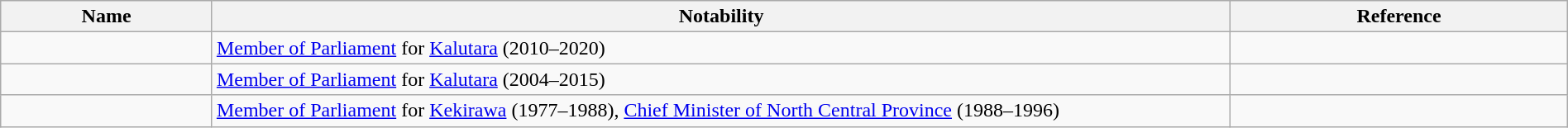<table class="wikitable sortable" style="width:100%">
<tr>
<th style="width:*;">Name</th>
<th style="width:65%;" class="unsortable">Notability</th>
<th style="width:*;" class="unsortable">Reference</th>
</tr>
<tr>
<td></td>
<td><a href='#'>Member of Parliament</a> for <a href='#'>Kalutara</a> (2010–2020)</td>
<td style="text-align:center;"></td>
</tr>
<tr>
<td></td>
<td><a href='#'>Member of Parliament</a> for <a href='#'>Kalutara</a> (2004–2015)</td>
<td style="text-align:center;"></td>
</tr>
<tr>
<td></td>
<td><a href='#'>Member of Parliament</a> for <a href='#'>Kekirawa</a> (1977–1988), <a href='#'>Chief Minister of North Central Province</a> (1988–1996)</td>
<td style="text-align:center;"></td>
</tr>
</table>
